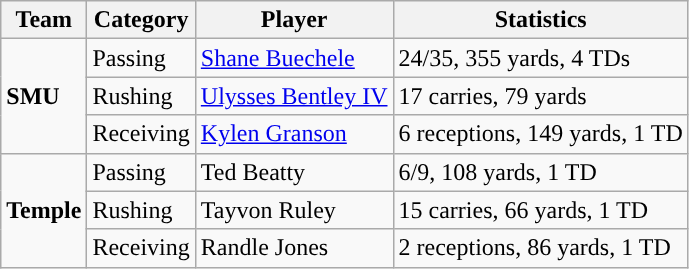<table class="wikitable" style="float: left;">
<tr>
<th>Team</th>
<th>Category</th>
<th>Player</th>
<th>Statistics</th>
</tr>
<tr>
<td rowspan=3><strong>SMU</strong></td>
<td>Passing</td>
<td><a href='#'>Shane Buechele</a></td>
<td>24/35, 355 yards, 4 TDs</td>
</tr>
<tr>
<td>Rushing</td>
<td><a href='#'>Ulysses Bentley IV</a></td>
<td>17 carries, 79 yards</td>
</tr>
<tr>
<td>Receiving</td>
<td><a href='#'>Kylen Granson</a></td>
<td>6 receptions, 149 yards, 1 TD</td>
</tr>
<tr>
<td rowspan=3><strong>Temple</strong></td>
<td>Passing</td>
<td>Ted Beatty</td>
<td>6/9, 108 yards, 1 TD</td>
</tr>
<tr>
<td>Rushing</td>
<td>Tayvon Ruley</td>
<td>15 carries, 66 yards, 1 TD</td>
</tr>
<tr>
<td>Receiving</td>
<td>Randle Jones</td>
<td>2 receptions, 86 yards, 1 TD</td>
</tr>
</table>
